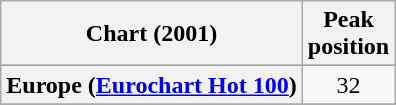<table class="wikitable sortable plainrowheaders" style="text-align:center">
<tr>
<th scope="col">Chart (2001)</th>
<th scope="col">Peak<br>position</th>
</tr>
<tr>
</tr>
<tr>
</tr>
<tr>
<th scope="row">Europe (<a href='#'>Eurochart Hot 100</a>)</th>
<td>32</td>
</tr>
<tr>
</tr>
<tr>
</tr>
<tr>
</tr>
</table>
